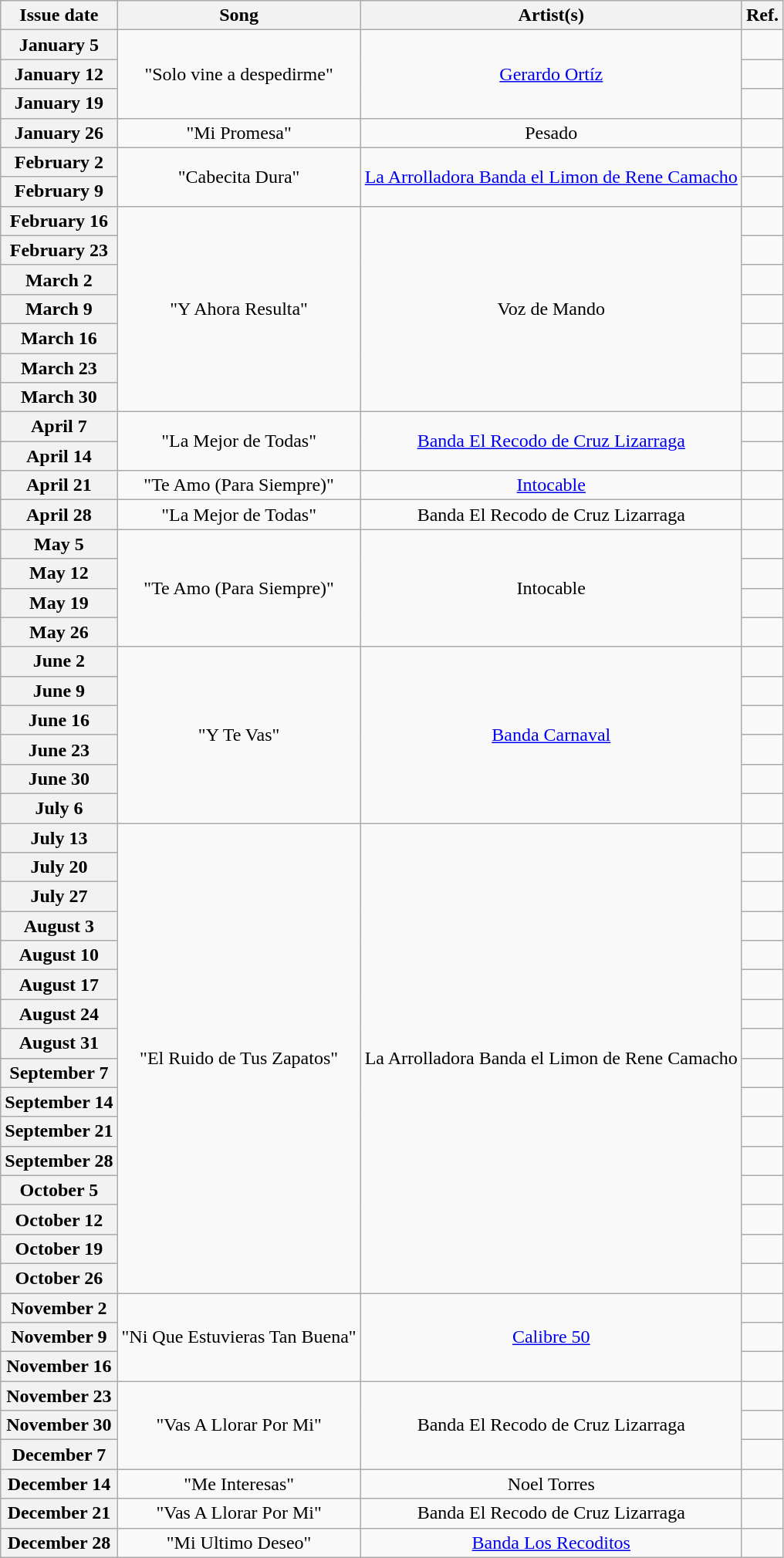<table class="wikitable plainrowheaders" style="text-align: center;">
<tr>
<th>Issue date</th>
<th>Song</th>
<th>Artist(s)</th>
<th>Ref.</th>
</tr>
<tr>
<th scope="row">January 5</th>
<td rowspan="3">"Solo vine a despedirme"</td>
<td rowspan="3"><a href='#'>Gerardo Ortíz</a></td>
<td></td>
</tr>
<tr>
<th scope="row">January 12</th>
<td></td>
</tr>
<tr>
<th scope="row">January 19</th>
<td></td>
</tr>
<tr>
<th scope="row">January 26</th>
<td>"Mi Promesa"</td>
<td>Pesado</td>
<td></td>
</tr>
<tr>
<th scope="row">February 2</th>
<td rowspan=2>"Cabecita Dura"</td>
<td rowspan=2><a href='#'>La Arrolladora Banda el Limon de Rene Camacho</a></td>
<td></td>
</tr>
<tr>
<th scope="row">February 9</th>
<td></td>
</tr>
<tr>
<th scope="row">February 16</th>
<td rowspan=7>"Y Ahora Resulta"</td>
<td rowspan=7>Voz de Mando</td>
<td></td>
</tr>
<tr>
<th scope="row">February 23</th>
<td></td>
</tr>
<tr>
<th scope="row">March 2</th>
<td></td>
</tr>
<tr>
<th scope="row">March 9</th>
<td></td>
</tr>
<tr>
<th scope="row">March 16</th>
<td></td>
</tr>
<tr>
<th scope="row">March 23</th>
<td></td>
</tr>
<tr>
<th scope="row">March 30</th>
<td></td>
</tr>
<tr>
<th scope="row">April 7</th>
<td rowspan=2>"La Mejor de Todas"</td>
<td rowspan=2><a href='#'>Banda El Recodo de Cruz Lizarraga</a></td>
<td></td>
</tr>
<tr>
<th scope="row">April 14</th>
<td></td>
</tr>
<tr>
<th scope="row">April 21</th>
<td>"Te Amo (Para Siempre)"</td>
<td><a href='#'>Intocable</a></td>
<td></td>
</tr>
<tr>
<th scope="row">April 28</th>
<td>"La Mejor de Todas"</td>
<td>Banda El Recodo de Cruz Lizarraga</td>
<td></td>
</tr>
<tr>
<th scope="row">May 5</th>
<td rowspan=4>"Te Amo (Para Siempre)"</td>
<td rowspan=4>Intocable</td>
<td></td>
</tr>
<tr>
<th scope="row">May 12</th>
<td></td>
</tr>
<tr>
<th scope="row">May 19</th>
<td></td>
</tr>
<tr>
<th scope="row">May 26</th>
<td></td>
</tr>
<tr>
<th scope="row">June 2</th>
<td rowspan=6>"Y Te Vas"</td>
<td rowspan=6><a href='#'>Banda Carnaval</a></td>
<td></td>
</tr>
<tr>
<th scope="row">June 9</th>
<td></td>
</tr>
<tr>
<th scope="row">June 16</th>
<td></td>
</tr>
<tr>
<th scope="row">June 23</th>
<td></td>
</tr>
<tr>
<th scope="row">June 30</th>
<td></td>
</tr>
<tr>
<th scope="row">July 6</th>
<td></td>
</tr>
<tr>
<th scope="row">July 13</th>
<td rowspan=16>"El Ruido de Tus Zapatos"</td>
<td rowspan=16>La Arrolladora Banda el Limon de Rene Camacho</td>
<td></td>
</tr>
<tr>
<th scope="row">July 20</th>
<td></td>
</tr>
<tr>
<th scope="row">July 27</th>
<td></td>
</tr>
<tr>
<th scope="row">August 3</th>
<td></td>
</tr>
<tr>
<th scope="row">August 10</th>
<td></td>
</tr>
<tr>
<th scope="row">August 17</th>
<td></td>
</tr>
<tr>
<th scope="row">August 24</th>
<td></td>
</tr>
<tr>
<th scope="row">August 31</th>
<td></td>
</tr>
<tr>
<th scope="row">September 7</th>
<td></td>
</tr>
<tr>
<th scope="row">September 14</th>
<td></td>
</tr>
<tr>
<th scope="row">September 21</th>
<td></td>
</tr>
<tr>
<th scope="row">September 28</th>
<td></td>
</tr>
<tr>
<th scope="row">October 5</th>
<td></td>
</tr>
<tr>
<th scope="row">October 12</th>
<td></td>
</tr>
<tr>
<th scope="row">October 19</th>
<td></td>
</tr>
<tr>
<th scope="row">October 26</th>
<td></td>
</tr>
<tr>
<th scope="row">November 2</th>
<td rowspan=3>"Ni Que Estuvieras Tan Buena"</td>
<td rowspan=3><a href='#'>Calibre 50</a></td>
<td></td>
</tr>
<tr>
<th scope="row">November 9</th>
<td></td>
</tr>
<tr>
<th scope="row">November 16</th>
<td></td>
</tr>
<tr>
<th scope="row">November 23</th>
<td rowspan=3>"Vas A Llorar Por Mi"</td>
<td rowspan=3>Banda El Recodo de Cruz Lizarraga</td>
<td></td>
</tr>
<tr>
<th scope="row">November 30</th>
<td></td>
</tr>
<tr>
<th scope="row">December 7</th>
<td></td>
</tr>
<tr>
<th scope="row">December 14</th>
<td>"Me Interesas"</td>
<td>Noel Torres</td>
<td></td>
</tr>
<tr>
<th scope="row">December 21</th>
<td>"Vas A Llorar Por Mi"</td>
<td>Banda El Recodo de Cruz Lizarraga</td>
<td></td>
</tr>
<tr>
<th scope="row">December 28</th>
<td>"Mi Ultimo Deseo"</td>
<td><a href='#'>Banda Los Recoditos</a></td>
<td></td>
</tr>
</table>
